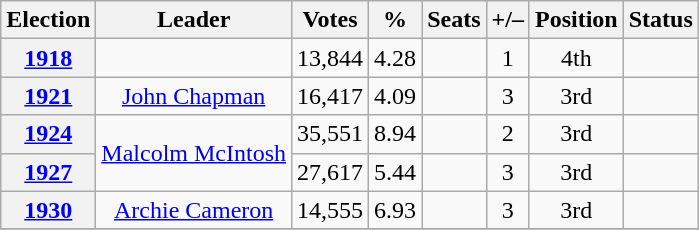<table class=wikitable style="text-align: center;">
<tr>
<th>Election</th>
<th>Leader</th>
<th>Votes</th>
<th>%</th>
<th>Seats</th>
<th>+/–</th>
<th>Position</th>
<th>Status</th>
</tr>
<tr>
<th><a href='#'>1918</a></th>
<td></td>
<td>13,844</td>
<td>4.28</td>
<td></td>
<td> 1</td>
<td> 4th</td>
<td></td>
</tr>
<tr>
<th><a href='#'>1921</a></th>
<td><a href='#'>John Chapman</a></td>
<td>16,417</td>
<td>4.09</td>
<td></td>
<td> 3</td>
<td> 3rd</td>
<td></td>
</tr>
<tr>
<th><a href='#'>1924</a></th>
<td rowspan=2><a href='#'>Malcolm McIntosh</a></td>
<td>35,551</td>
<td>8.94</td>
<td></td>
<td> 2</td>
<td> 3rd</td>
<td></td>
</tr>
<tr>
<th><a href='#'>1927</a></th>
<td>27,617</td>
<td>5.44</td>
<td></td>
<td> 3</td>
<td> 3rd</td>
<td></td>
</tr>
<tr>
<th><a href='#'>1930</a></th>
<td><a href='#'>Archie Cameron</a></td>
<td>14,555</td>
<td>6.93</td>
<td></td>
<td> 3</td>
<td> 3rd</td>
<td></td>
</tr>
<tr>
</tr>
</table>
